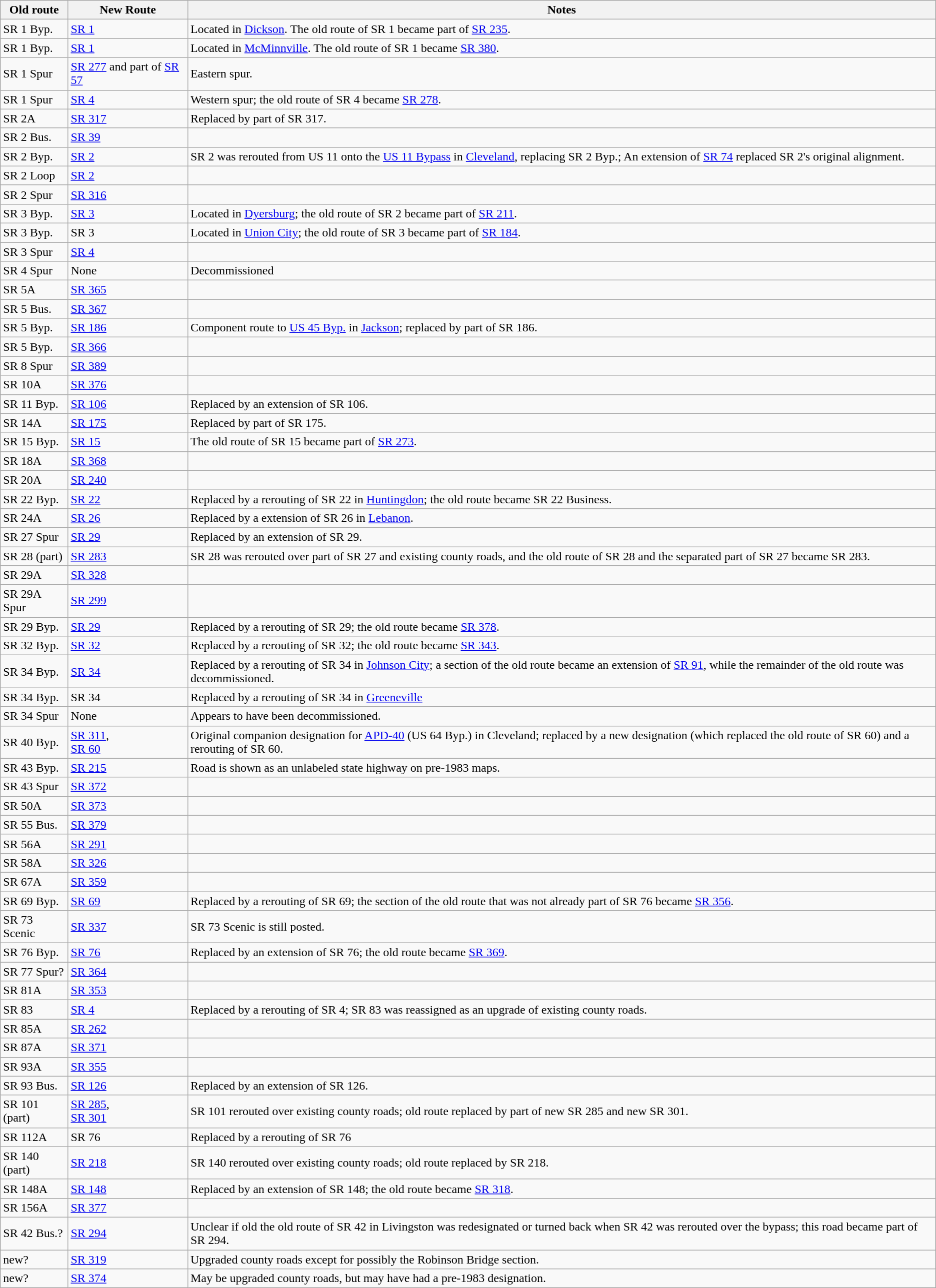<table class="wikitable">
<tr>
<th>Old route</th>
<th>New Route</th>
<th>Notes</th>
</tr>
<tr>
<td>SR 1 Byp.</td>
<td><a href='#'>SR 1</a></td>
<td>Located in <a href='#'>Dickson</a>. The old route of SR 1 became part of <a href='#'>SR 235</a>.</td>
</tr>
<tr>
<td>SR 1 Byp.</td>
<td><a href='#'>SR 1</a></td>
<td>Located in <a href='#'>McMinnville</a>. The old route of SR 1 became <a href='#'>SR 380</a>.</td>
</tr>
<tr>
<td>SR 1 Spur</td>
<td><a href='#'>SR 277</a> and part of <a href='#'>SR 57</a></td>
<td>Eastern spur.</td>
</tr>
<tr>
<td>SR 1 Spur</td>
<td><a href='#'>SR 4</a></td>
<td>Western spur; the old route of SR 4 became <a href='#'>SR 278</a>.</td>
</tr>
<tr>
<td>SR 2A</td>
<td><a href='#'>SR 317</a></td>
<td>Replaced by part of SR 317.</td>
</tr>
<tr>
<td>SR 2 Bus.</td>
<td><a href='#'>SR 39</a></td>
<td></td>
</tr>
<tr>
<td>SR 2 Byp.</td>
<td><a href='#'>SR 2</a></td>
<td>SR 2 was rerouted from US 11 onto the <a href='#'>US 11 Bypass</a> in <a href='#'>Cleveland</a>, replacing SR 2 Byp.; An extension of <a href='#'>SR 74</a> replaced SR 2's original alignment.</td>
</tr>
<tr>
<td>SR 2 Loop</td>
<td><a href='#'>SR 2</a></td>
<td></td>
</tr>
<tr>
<td>SR 2 Spur</td>
<td><a href='#'>SR 316</a></td>
<td></td>
</tr>
<tr>
<td>SR 3 Byp.</td>
<td><a href='#'>SR 3</a></td>
<td>Located in <a href='#'>Dyersburg</a>; the old route of SR 2 became part of <a href='#'>SR 211</a>.</td>
</tr>
<tr>
<td>SR 3 Byp.</td>
<td>SR 3</td>
<td>Located in <a href='#'>Union City</a>; the old route of SR 3 became part of <a href='#'>SR 184</a>.</td>
</tr>
<tr>
<td>SR 3 Spur</td>
<td><a href='#'>SR 4</a></td>
<td></td>
</tr>
<tr>
<td>SR 4 Spur</td>
<td>None</td>
<td>Decommissioned</td>
</tr>
<tr>
<td>SR 5A</td>
<td><a href='#'>SR 365</a></td>
<td></td>
</tr>
<tr>
<td>SR 5 Bus.</td>
<td><a href='#'>SR 367</a></td>
<td></td>
</tr>
<tr>
<td>SR 5 Byp.</td>
<td><a href='#'>SR 186</a></td>
<td>Component route to <a href='#'>US 45 Byp.</a> in <a href='#'>Jackson</a>; replaced by part of SR 186.</td>
</tr>
<tr>
<td>SR 5 Byp.</td>
<td><a href='#'>SR 366</a></td>
<td></td>
</tr>
<tr>
<td>SR 8 Spur</td>
<td><a href='#'>SR 389</a></td>
<td></td>
</tr>
<tr>
<td>SR 10A</td>
<td><a href='#'>SR 376</a></td>
<td></td>
</tr>
<tr>
<td>SR 11 Byp.</td>
<td><a href='#'>SR 106</a></td>
<td>Replaced by an extension of SR 106.</td>
</tr>
<tr>
<td>SR 14A</td>
<td><a href='#'>SR 175</a></td>
<td>Replaced by part of SR 175.</td>
</tr>
<tr>
<td>SR 15 Byp.</td>
<td><a href='#'>SR 15</a></td>
<td>The old route of SR 15 became part of <a href='#'>SR 273</a>.</td>
</tr>
<tr>
<td>SR 18A</td>
<td><a href='#'>SR 368</a></td>
<td></td>
</tr>
<tr>
<td>SR 20A</td>
<td><a href='#'>SR 240</a></td>
<td></td>
</tr>
<tr>
<td>SR 22 Byp.</td>
<td><a href='#'>SR 22</a></td>
<td>Replaced by a rerouting of SR 22 in <a href='#'>Huntingdon</a>; the old route became SR 22 Business.</td>
</tr>
<tr>
<td>SR 24A</td>
<td><a href='#'>SR 26</a></td>
<td>Replaced by a extension of SR 26 in <a href='#'>Lebanon</a>.</td>
</tr>
<tr>
<td>SR 27 Spur</td>
<td><a href='#'>SR 29</a></td>
<td>Replaced by an extension of SR 29.</td>
</tr>
<tr>
<td>SR 28 (part)</td>
<td><a href='#'>SR 283</a></td>
<td>SR 28 was rerouted over part of SR 27 and existing county roads, and the old route of SR 28 and the separated part of SR 27 became SR 283.</td>
</tr>
<tr>
<td>SR 29A</td>
<td><a href='#'>SR 328</a></td>
<td></td>
</tr>
<tr>
<td>SR 29A Spur</td>
<td><a href='#'>SR 299</a></td>
<td></td>
</tr>
<tr>
<td>SR 29 Byp.</td>
<td><a href='#'>SR 29</a></td>
<td>Replaced by a rerouting of SR 29; the old route became <a href='#'>SR 378</a>.</td>
</tr>
<tr>
<td>SR 32 Byp.</td>
<td><a href='#'>SR 32</a></td>
<td>Replaced by a rerouting of SR 32; the old route became <a href='#'>SR 343</a>.</td>
</tr>
<tr>
<td>SR 34 Byp.</td>
<td><a href='#'>SR 34</a></td>
<td>Replaced by a rerouting of SR 34 in <a href='#'>Johnson City</a>; a section of the old route became an extension of <a href='#'>SR 91</a>, while the remainder of the old route was decommissioned.</td>
</tr>
<tr>
<td>SR 34 Byp.</td>
<td>SR 34</td>
<td>Replaced by a rerouting of SR 34 in <a href='#'>Greeneville</a></td>
</tr>
<tr>
<td>SR 34 Spur</td>
<td>None</td>
<td>Appears to have been decommissioned.</td>
</tr>
<tr>
<td>SR 40 Byp.</td>
<td><a href='#'>SR 311</a>,<br> <a href='#'>SR 60</a></td>
<td>Original companion designation for <a href='#'>APD-40</a> (US 64 Byp.) in Cleveland; replaced by a new designation (which replaced the old route of SR 60) and a rerouting of SR 60.</td>
</tr>
<tr>
<td>SR 43 Byp.</td>
<td><a href='#'>SR 215</a></td>
<td>Road is shown as an unlabeled state highway on pre-1983 maps.</td>
</tr>
<tr>
<td>SR 43 Spur</td>
<td><a href='#'>SR 372</a></td>
<td></td>
</tr>
<tr>
<td>SR 50A</td>
<td><a href='#'>SR 373</a></td>
<td></td>
</tr>
<tr>
<td>SR 55 Bus.</td>
<td><a href='#'>SR 379</a></td>
<td></td>
</tr>
<tr>
<td>SR 56A</td>
<td><a href='#'>SR 291</a></td>
<td></td>
</tr>
<tr>
<td>SR 58A</td>
<td><a href='#'>SR 326</a></td>
<td></td>
</tr>
<tr>
<td>SR 67A</td>
<td><a href='#'>SR 359</a></td>
<td></td>
</tr>
<tr>
<td>SR 69 Byp.</td>
<td><a href='#'>SR 69</a></td>
<td>Replaced by a rerouting of SR 69; the section of the old route that was not already part of SR 76 became <a href='#'>SR 356</a>.</td>
</tr>
<tr>
<td>SR 73 Scenic</td>
<td><a href='#'>SR 337</a></td>
<td>SR 73 Scenic is still posted.</td>
</tr>
<tr>
<td>SR 76 Byp.</td>
<td><a href='#'>SR 76</a></td>
<td>Replaced by an extension of SR 76; the old route became <a href='#'>SR 369</a>.</td>
</tr>
<tr>
<td>SR 77 Spur?</td>
<td><a href='#'>SR 364</a></td>
<td></td>
</tr>
<tr>
<td>SR 81A</td>
<td><a href='#'>SR 353</a></td>
<td></td>
</tr>
<tr>
<td>SR 83</td>
<td><a href='#'>SR 4</a></td>
<td>Replaced by a rerouting of SR 4; SR 83 was reassigned as an upgrade of existing county roads.</td>
</tr>
<tr>
<td>SR 85A</td>
<td><a href='#'>SR 262</a></td>
<td></td>
</tr>
<tr>
<td>SR 87A</td>
<td><a href='#'>SR 371</a></td>
<td></td>
</tr>
<tr>
<td>SR 93A</td>
<td><a href='#'>SR 355</a></td>
<td></td>
</tr>
<tr>
<td>SR 93 Bus.</td>
<td><a href='#'>SR 126</a></td>
<td>Replaced by an extension of SR 126.</td>
</tr>
<tr>
<td>SR 101 (part)</td>
<td><a href='#'>SR 285</a>,<br> <a href='#'>SR 301</a></td>
<td>SR 101 rerouted over existing county roads; old route replaced by part of new SR 285 and new SR 301.</td>
</tr>
<tr>
<td>SR 112A</td>
<td>SR 76</td>
<td>Replaced by a rerouting of SR 76</td>
</tr>
<tr>
<td>SR 140 (part)</td>
<td><a href='#'>SR 218</a></td>
<td>SR 140 rerouted over existing county roads; old route replaced by SR 218.</td>
</tr>
<tr>
<td>SR 148A</td>
<td><a href='#'>SR 148</a></td>
<td>Replaced by an extension of SR 148; the old route became <a href='#'>SR 318</a>.</td>
</tr>
<tr>
<td>SR 156A</td>
<td><a href='#'>SR 377</a></td>
<td></td>
</tr>
<tr>
<td>SR 42 Bus.?</td>
<td><a href='#'>SR 294</a></td>
<td>Unclear if old the old route of SR 42 in Livingston was redesignated or turned back when SR 42 was rerouted over the bypass; this road became part of SR 294.</td>
</tr>
<tr>
<td>new?</td>
<td><a href='#'>SR 319</a></td>
<td>Upgraded county roads except for possibly the Robinson Bridge section.</td>
</tr>
<tr>
<td>new?</td>
<td><a href='#'>SR 374</a></td>
<td>May be upgraded county roads, but may have had a pre-1983 designation.</td>
</tr>
</table>
